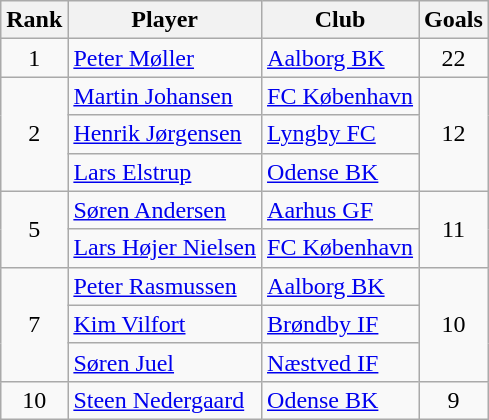<table class="wikitable" style="text-align: center;">
<tr>
<th>Rank</th>
<th>Player</th>
<th>Club</th>
<th>Goals</th>
</tr>
<tr>
<td>1</td>
<td align="left"> <a href='#'>Peter Møller</a></td>
<td align="left"><a href='#'>Aalborg BK</a></td>
<td>22</td>
</tr>
<tr>
<td rowspan="3">2</td>
<td align="left"> <a href='#'>Martin Johansen</a></td>
<td align="left"><a href='#'>FC København</a></td>
<td rowspan="3">12</td>
</tr>
<tr>
<td align="left"> <a href='#'>Henrik Jørgensen</a></td>
<td align="left"><a href='#'>Lyngby FC</a></td>
</tr>
<tr>
<td align="left"> <a href='#'>Lars Elstrup</a></td>
<td align="left"><a href='#'>Odense BK</a></td>
</tr>
<tr>
<td rowspan="2">5</td>
<td align="left"> <a href='#'>Søren Andersen</a></td>
<td align="left"><a href='#'>Aarhus GF</a></td>
<td rowspan="2">11</td>
</tr>
<tr>
<td align="left"> <a href='#'>Lars Højer Nielsen</a></td>
<td align="left"><a href='#'>FC København</a></td>
</tr>
<tr>
<td rowspan="3">7</td>
<td align="left"> <a href='#'>Peter Rasmussen</a></td>
<td align="left"><a href='#'>Aalborg BK</a></td>
<td rowspan="3">10</td>
</tr>
<tr>
<td align="left"> <a href='#'>Kim Vilfort</a></td>
<td align="left"><a href='#'>Brøndby IF</a></td>
</tr>
<tr>
<td align="left"> <a href='#'>Søren Juel</a></td>
<td align="left"><a href='#'>Næstved IF</a></td>
</tr>
<tr>
<td>10</td>
<td align="left"> <a href='#'>Steen Nedergaard</a></td>
<td align="left"><a href='#'>Odense BK</a></td>
<td>9</td>
</tr>
</table>
